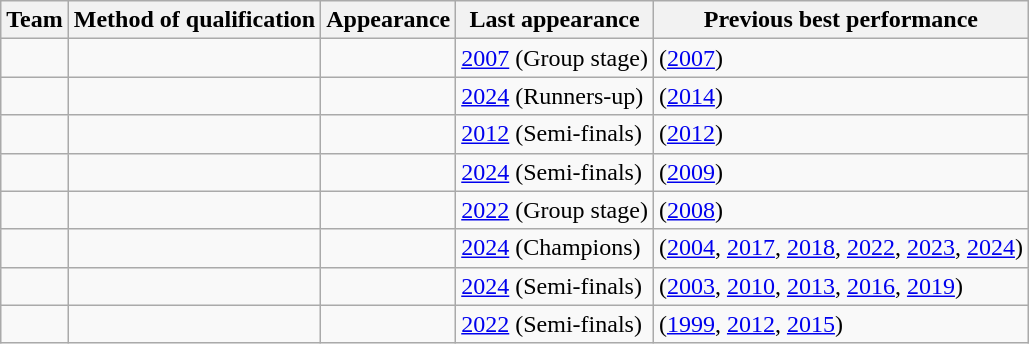<table class="wikitable sortable">
<tr>
<th>Team</th>
<th>Method of qualification</th>
<th data-sort-type="number">Appearance</th>
<th>Last appearance</th>
<th>Previous best performance</th>
</tr>
<tr>
<td></td>
<td></td>
<td></td>
<td><a href='#'>2007</a> (Group stage)</td>
<td> (<a href='#'>2007</a>)</td>
</tr>
<tr>
<td></td>
<td></td>
<td></td>
<td><a href='#'>2024</a> (Runners-up)</td>
<td> (<a href='#'>2014</a>)</td>
</tr>
<tr>
<td></td>
<td></td>
<td></td>
<td><a href='#'>2012</a> (Semi-finals)</td>
<td> (<a href='#'>2012</a>)</td>
</tr>
<tr>
<td></td>
<td></td>
<td></td>
<td><a href='#'>2024</a> (Semi-finals)</td>
<td> (<a href='#'>2009</a>)</td>
</tr>
<tr>
<td></td>
<td></td>
<td></td>
<td><a href='#'>2022</a> (Group stage)</td>
<td> (<a href='#'>2008</a>)</td>
</tr>
<tr>
<td></td>
<td></td>
<td></td>
<td><a href='#'>2024</a> (Champions)</td>
<td> (<a href='#'>2004</a>, <a href='#'>2017</a>, <a href='#'>2018</a>, <a href='#'>2022</a>, <a href='#'>2023</a>, <a href='#'>2024</a>)</td>
</tr>
<tr>
<td></td>
<td></td>
<td></td>
<td><a href='#'>2024</a> (Semi-finals)</td>
<td> (<a href='#'>2003</a>, <a href='#'>2010</a>, <a href='#'>2013</a>, <a href='#'>2016</a>, <a href='#'>2019</a>)</td>
</tr>
<tr>
<td></td>
<td></td>
<td></td>
<td><a href='#'>2022</a> (Semi-finals)</td>
<td> (<a href='#'>1999</a>, <a href='#'>2012</a>, <a href='#'>2015</a>)</td>
</tr>
</table>
